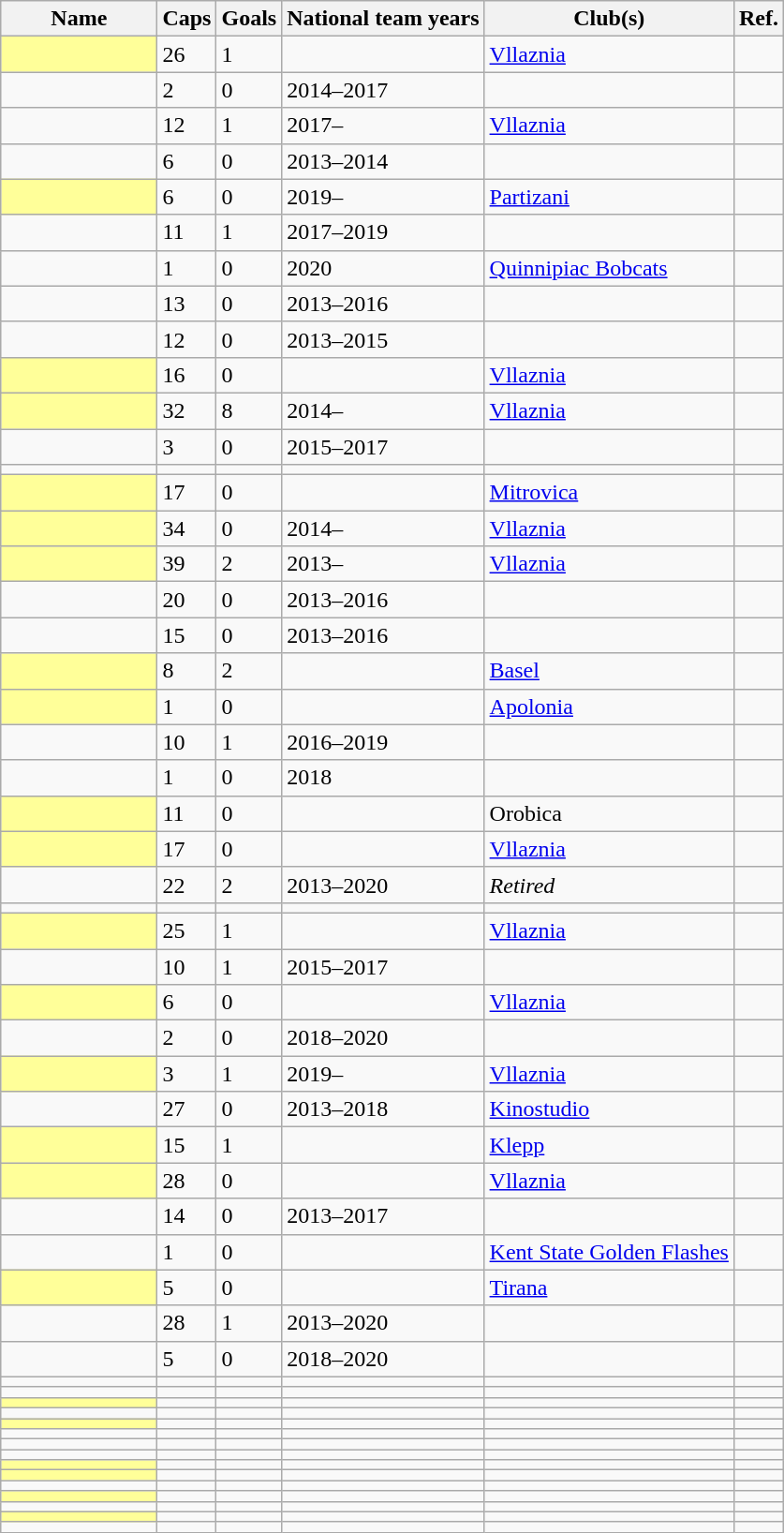<table class="wikitable sortable">
<tr>
<th width="20%">Name</th>
<th>Caps</th>
<th>Goals</th>
<th>National team years</th>
<th>Club(s)</th>
<th>Ref.</th>
</tr>
<tr>
<td scope="row" style="background-color:#FFFF99" align="left"><strong></strong></td>
<td>26</td>
<td>1</td>
<td></td>
<td> <a href='#'>Vllaznia</a></td>
<td></td>
</tr>
<tr>
<td></td>
<td>2</td>
<td>0</td>
<td>2014–2017</td>
<td></td>
<td></td>
</tr>
<tr>
<td></td>
<td>12</td>
<td>1</td>
<td>2017–</td>
<td> <a href='#'>Vllaznia</a></td>
<td></td>
</tr>
<tr>
<td></td>
<td>6</td>
<td>0</td>
<td>2013–2014</td>
<td></td>
<td></td>
</tr>
<tr>
<td scope="row" style="background-color:#FFFF99" align="left"><strong></strong></td>
<td>6</td>
<td>0</td>
<td>2019–</td>
<td> <a href='#'>Partizani</a></td>
<td></td>
</tr>
<tr>
<td></td>
<td>11</td>
<td>1</td>
<td>2017–2019</td>
<td></td>
<td></td>
</tr>
<tr>
<td></td>
<td>1</td>
<td>0</td>
<td>2020</td>
<td> <a href='#'>Quinnipiac Bobcats</a></td>
<td></td>
</tr>
<tr>
<td></td>
<td>13</td>
<td>0</td>
<td>2013–2016</td>
<td></td>
<td></td>
</tr>
<tr>
<td></td>
<td>12</td>
<td>0</td>
<td>2013–2015</td>
<td></td>
<td></td>
</tr>
<tr>
<td scope="row" style="background-color:#FFFF99" align="left"><strong></strong></td>
<td>16</td>
<td>0</td>
<td></td>
<td> <a href='#'>Vllaznia</a></td>
<td></td>
</tr>
<tr>
<td scope="row" style="background-color:#FFFF99" align="left"><strong></strong></td>
<td>32</td>
<td>8</td>
<td>2014–</td>
<td> <a href='#'>Vllaznia</a></td>
<td></td>
</tr>
<tr>
<td></td>
<td>3</td>
<td>0</td>
<td>2015–2017</td>
<td></td>
<td></td>
</tr>
<tr>
<td></td>
<td></td>
<td></td>
<td></td>
<td></td>
<td></td>
</tr>
<tr>
<td scope="row" style="background-color:#FFFF99" align="left"><strong></strong></td>
<td>17</td>
<td>0</td>
<td></td>
<td> <a href='#'>Mitrovica</a></td>
<td></td>
</tr>
<tr>
<td scope="row" style="background-color:#FFFF99" align="left"><strong></strong></td>
<td>34</td>
<td>0</td>
<td>2014–</td>
<td> <a href='#'>Vllaznia</a></td>
<td></td>
</tr>
<tr>
<td scope="row" style="background-color:#FFFF99" align="left"><strong></strong></td>
<td>39</td>
<td>2</td>
<td>2013–</td>
<td> <a href='#'>Vllaznia</a></td>
<td></td>
</tr>
<tr>
<td></td>
<td>20</td>
<td>0</td>
<td>2013–2016</td>
<td></td>
<td></td>
</tr>
<tr>
<td></td>
<td>15</td>
<td>0</td>
<td>2013–2016</td>
<td></td>
<td></td>
</tr>
<tr>
<td scope="row" style="background-color:#FFFF99" align="left"><strong></strong></td>
<td>8</td>
<td>2</td>
<td></td>
<td> <a href='#'>Basel</a></td>
<td></td>
</tr>
<tr>
<td scope="row" style="background-color:#FFFF99" align="left"><strong></strong></td>
<td>1</td>
<td>0</td>
<td></td>
<td> <a href='#'>Apolonia</a></td>
<td></td>
</tr>
<tr>
<td></td>
<td>10</td>
<td>1</td>
<td>2016–2019</td>
<td></td>
<td></td>
</tr>
<tr>
<td></td>
<td>1</td>
<td>0</td>
<td>2018</td>
<td></td>
<td></td>
</tr>
<tr>
<td scope="row" style="background-color:#FFFF99" align="left"><strong></strong></td>
<td>11</td>
<td>0</td>
<td></td>
<td> Orobica</td>
<td></td>
</tr>
<tr>
<td scope="row" style="background-color:#FFFF99" align="left"><strong></strong></td>
<td>17</td>
<td>0</td>
<td></td>
<td> <a href='#'>Vllaznia</a></td>
<td></td>
</tr>
<tr>
<td></td>
<td>22</td>
<td>2</td>
<td>2013–2020</td>
<td><em>Retired</em></td>
<td></td>
</tr>
<tr>
<td></td>
<td></td>
<td></td>
<td></td>
<td></td>
<td></td>
</tr>
<tr>
<td scope="row" style="background-color:#FFFF99" align="left"><strong></strong></td>
<td>25</td>
<td>1</td>
<td></td>
<td> <a href='#'>Vllaznia</a></td>
<td></td>
</tr>
<tr>
<td></td>
<td>10</td>
<td>1</td>
<td>2015–2017</td>
<td></td>
<td></td>
</tr>
<tr>
<td scope="row" style="background-color:#FFFF99" align="left"><strong></strong></td>
<td>6</td>
<td>0</td>
<td></td>
<td> <a href='#'>Vllaznia</a></td>
<td></td>
</tr>
<tr>
<td></td>
<td>2</td>
<td>0</td>
<td>2018–2020</td>
<td></td>
<td></td>
</tr>
<tr>
<td scope="row" style="background-color:#FFFF99" align="left"><strong></strong></td>
<td>3</td>
<td>1</td>
<td>2019–</td>
<td> <a href='#'>Vllaznia</a></td>
<td></td>
</tr>
<tr>
<td></td>
<td>27</td>
<td>0</td>
<td>2013–2018</td>
<td> <a href='#'>Kinostudio</a></td>
<td></td>
</tr>
<tr>
<td scope="row" style="background-color:#FFFF99" align="left"><strong></strong></td>
<td>15</td>
<td>1</td>
<td></td>
<td> <a href='#'>Klepp</a></td>
<td></td>
</tr>
<tr>
<td scope="row" style="background-color:#FFFF99" align="left"><strong></strong></td>
<td>28</td>
<td>0</td>
<td></td>
<td> <a href='#'>Vllaznia</a></td>
<td></td>
</tr>
<tr>
<td></td>
<td>14</td>
<td>0</td>
<td>2013–2017</td>
<td></td>
<td></td>
</tr>
<tr>
<td></td>
<td>1</td>
<td>0</td>
<td></td>
<td> <a href='#'>Kent State Golden Flashes</a></td>
<td></td>
</tr>
<tr>
<td scope="row" style="background-color:#FFFF99" align="left"><strong></strong></td>
<td>5</td>
<td>0</td>
<td></td>
<td> <a href='#'>Tirana</a></td>
<td></td>
</tr>
<tr>
<td></td>
<td>28</td>
<td>1</td>
<td>2013–2020</td>
<td></td>
<td></td>
</tr>
<tr>
<td></td>
<td>5</td>
<td>0</td>
<td>2018–2020</td>
<td></td>
<td></td>
</tr>
<tr>
<td></td>
<td></td>
<td></td>
<td></td>
<td></td>
<td></td>
</tr>
<tr>
<td></td>
<td></td>
<td></td>
<td></td>
<td></td>
<td></td>
</tr>
<tr>
<td scope="row" style="background-color:#FFFF99" align="left"><strong></strong></td>
<td></td>
<td></td>
<td></td>
<td></td>
<td></td>
</tr>
<tr>
<td></td>
<td></td>
<td></td>
<td></td>
<td></td>
<td></td>
</tr>
<tr>
<td scope="row" style="background-color:#FFFF99" align="left"><strong></strong></td>
<td></td>
<td></td>
<td></td>
<td></td>
<td></td>
</tr>
<tr>
<td></td>
<td></td>
<td></td>
<td></td>
<td></td>
<td></td>
</tr>
<tr>
<td></td>
<td></td>
<td></td>
<td></td>
<td></td>
<td></td>
</tr>
<tr>
<td></td>
<td></td>
<td></td>
<td></td>
<td></td>
<td></td>
</tr>
<tr>
<td scope="row" style="background-color:#FFFF99" align="left"><strong></strong></td>
<td></td>
<td></td>
<td></td>
<td></td>
<td></td>
</tr>
<tr>
<td scope="row" style="background-color:#FFFF99" align="left"><strong></strong></td>
<td></td>
<td></td>
<td></td>
<td></td>
<td></td>
</tr>
<tr>
<td></td>
<td></td>
<td></td>
<td></td>
<td></td>
<td></td>
</tr>
<tr>
<td scope="row" style="background-color:#FFFF99" align="left"><strong></strong></td>
<td></td>
<td></td>
<td></td>
<td></td>
<td></td>
</tr>
<tr>
<td></td>
<td></td>
<td></td>
<td></td>
<td></td>
<td></td>
</tr>
<tr>
<td scope="row" style="background-color:#FFFF99" align="left"><strong></strong></td>
<td></td>
<td></td>
<td></td>
<td></td>
<td></td>
</tr>
<tr>
<td></td>
<td></td>
<td></td>
<td></td>
<td></td>
<td></td>
</tr>
</table>
